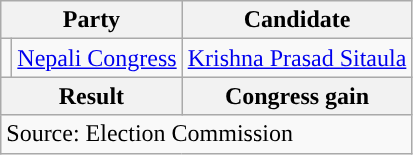<table class="wikitable">
<tr>
<th colspan="2">Party</th>
<th>Candidate</th>
</tr>
<tr>
<td style="background-color:"></td>
<td><a href='#'>Nepali Congress</a></td>
<td><a href='#'>Krishna Prasad Sitaula</a></td>
</tr>
<tr>
<th colspan="2">Result</th>
<th>Congress gain</th>
</tr>
<tr>
<td colspan="3">Source: Election Commission</td>
</tr>
</table>
